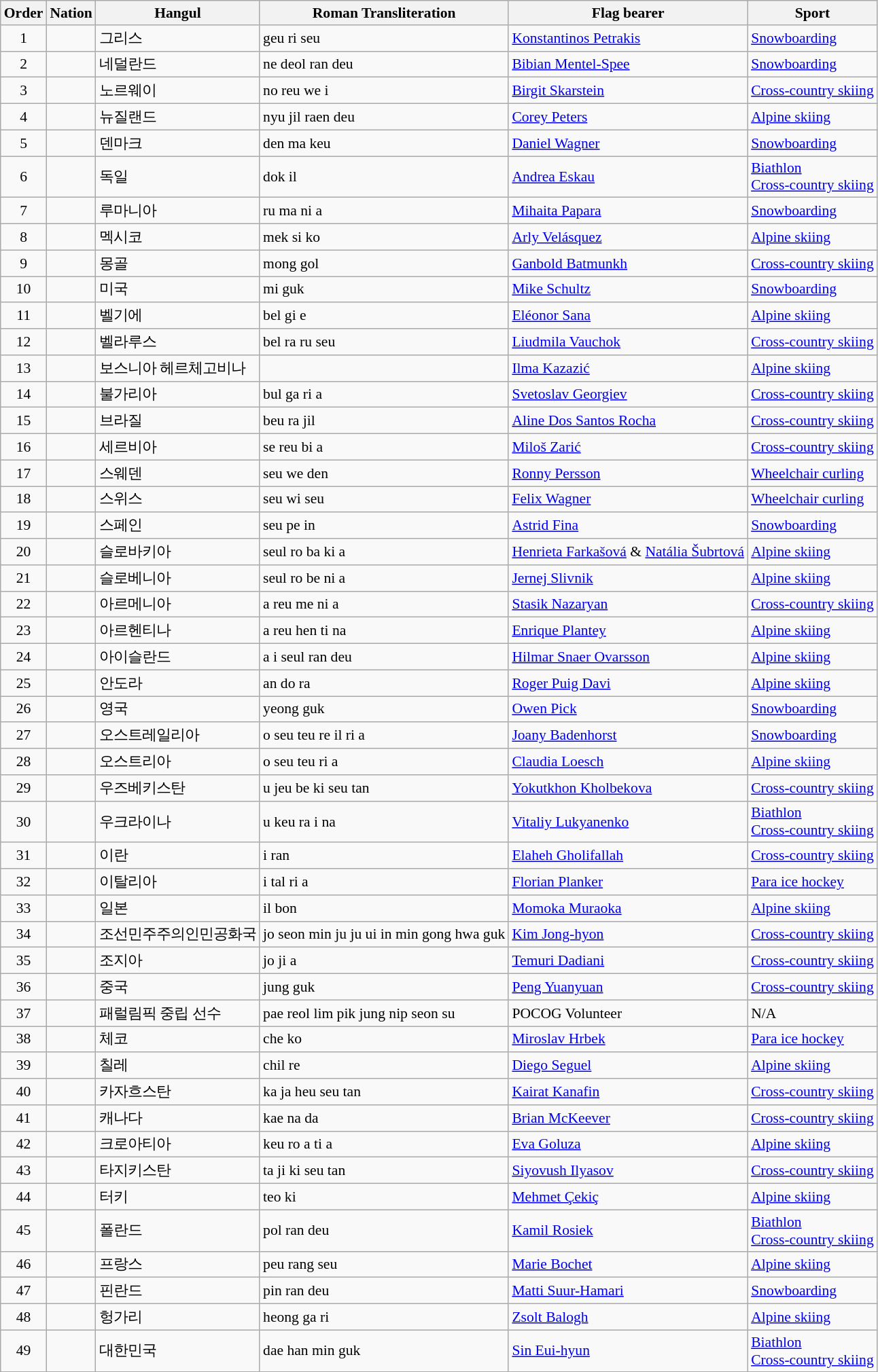<table class="wikitable sortable" style="font-size:90%">
<tr>
<th>Order</th>
<th>Nation</th>
<th>Hangul</th>
<th>Roman Transliteration</th>
<th>Flag bearer</th>
<th>Sport</th>
</tr>
<tr>
<td align="center">1</td>
<td></td>
<td>그리스</td>
<td>geu ri seu</td>
<td><a href='#'>Konstantinos Petrakis</a></td>
<td><a href='#'>Snowboarding</a></td>
</tr>
<tr>
<td align="center">2</td>
<td></td>
<td>네덜란드</td>
<td>ne deol ran deu</td>
<td><a href='#'>Bibian Mentel-Spee</a></td>
<td><a href='#'>Snowboarding</a></td>
</tr>
<tr>
<td align="center">3</td>
<td></td>
<td>노르웨이</td>
<td>no reu we i</td>
<td><a href='#'>Birgit Skarstein</a></td>
<td><a href='#'>Cross-country skiing</a></td>
</tr>
<tr>
<td align="center">4</td>
<td></td>
<td>뉴질랜드</td>
<td>nyu jil raen deu</td>
<td><a href='#'>Corey Peters</a></td>
<td><a href='#'>Alpine skiing</a></td>
</tr>
<tr>
<td align="center">5</td>
<td></td>
<td>덴마크</td>
<td>den ma keu</td>
<td><a href='#'>Daniel Wagner</a></td>
<td><a href='#'>Snowboarding</a></td>
</tr>
<tr>
<td align="center">6</td>
<td></td>
<td>독일</td>
<td>dok il</td>
<td><a href='#'>Andrea Eskau</a></td>
<td><a href='#'>Biathlon</a><br><a href='#'>Cross-country skiing</a></td>
</tr>
<tr>
<td align="center">7</td>
<td></td>
<td>루마니아</td>
<td>ru ma ni a</td>
<td><a href='#'>Mihaita Papara</a></td>
<td><a href='#'>Snowboarding</a></td>
</tr>
<tr>
<td align="center">8</td>
<td></td>
<td>멕시코</td>
<td>mek si ko</td>
<td><a href='#'>Arly Velásquez</a></td>
<td><a href='#'>Alpine skiing</a></td>
</tr>
<tr>
<td align="center">9</td>
<td></td>
<td>몽골</td>
<td>mong gol</td>
<td><a href='#'>Ganbold Batmunkh</a></td>
<td><a href='#'>Cross-country skiing</a></td>
</tr>
<tr>
<td align="center">10</td>
<td></td>
<td>미국</td>
<td>mi guk</td>
<td><a href='#'>Mike Schultz</a></td>
<td><a href='#'>Snowboarding</a></td>
</tr>
<tr>
<td align="center">11</td>
<td></td>
<td>벨기에</td>
<td>bel gi e</td>
<td><a href='#'>Eléonor Sana</a></td>
<td><a href='#'>Alpine skiing</a></td>
</tr>
<tr>
<td align="center">12</td>
<td></td>
<td>벨라루스</td>
<td>bel ra ru seu</td>
<td><a href='#'>Liudmila Vauchok</a></td>
<td><a href='#'>Cross-country skiing</a></td>
</tr>
<tr>
<td align="center">13</td>
<td></td>
<td>보스니아 헤르체고비나</td>
<td></td>
<td><a href='#'>Ilma Kazazić</a></td>
<td><a href='#'>Alpine skiing</a></td>
</tr>
<tr>
<td align="center">14</td>
<td></td>
<td>불가리아</td>
<td>bul ga ri a</td>
<td><a href='#'>Svetoslav Georgiev</a></td>
<td><a href='#'>Cross-country skiing</a></td>
</tr>
<tr>
<td align="center">15</td>
<td></td>
<td>브라질</td>
<td>beu ra jil</td>
<td><a href='#'>Aline Dos Santos Rocha</a></td>
<td><a href='#'>Cross-country skiing</a></td>
</tr>
<tr>
<td align="center">16</td>
<td></td>
<td>세르비아</td>
<td>se reu bi a</td>
<td><a href='#'>Miloš Zarić</a></td>
<td><a href='#'>Cross-country skiing</a></td>
</tr>
<tr>
<td align="center">17</td>
<td></td>
<td>스웨덴</td>
<td>seu we den</td>
<td><a href='#'>Ronny Persson</a></td>
<td><a href='#'>Wheelchair curling</a></td>
</tr>
<tr>
<td align="center">18</td>
<td></td>
<td>스위스</td>
<td>seu wi seu</td>
<td><a href='#'>Felix Wagner</a></td>
<td><a href='#'>Wheelchair curling</a></td>
</tr>
<tr>
<td align="center">19</td>
<td></td>
<td>스페인</td>
<td>seu pe in</td>
<td><a href='#'>Astrid Fina</a></td>
<td><a href='#'>Snowboarding</a></td>
</tr>
<tr>
<td align="center">20</td>
<td></td>
<td>슬로바키아</td>
<td>seul ro ba ki a</td>
<td><a href='#'>Henrieta Farkašová</a> & <a href='#'>Natália Šubrtová</a></td>
<td><a href='#'>Alpine skiing</a></td>
</tr>
<tr>
<td align="center">21</td>
<td></td>
<td>슬로베니아</td>
<td>seul ro be ni a</td>
<td><a href='#'>Jernej Slivnik</a></td>
<td><a href='#'>Alpine skiing</a></td>
</tr>
<tr>
<td align="center">22</td>
<td></td>
<td>아르메니아</td>
<td>a reu me ni a</td>
<td><a href='#'>Stasik Nazaryan</a></td>
<td><a href='#'>Cross-country skiing</a></td>
</tr>
<tr>
<td align="center">23</td>
<td></td>
<td>아르헨티나</td>
<td>a reu hen ti na</td>
<td><a href='#'>Enrique Plantey</a></td>
<td><a href='#'>Alpine skiing</a></td>
</tr>
<tr>
<td align="center">24</td>
<td></td>
<td>아이슬란드</td>
<td>a i seul ran deu</td>
<td><a href='#'>Hilmar Snaer Ovarsson</a></td>
<td><a href='#'>Alpine skiing</a></td>
</tr>
<tr>
<td align="center">25</td>
<td></td>
<td>안도라</td>
<td>an do ra</td>
<td><a href='#'>Roger Puig Davi</a></td>
<td><a href='#'>Alpine skiing</a></td>
</tr>
<tr>
<td align="center">26</td>
<td></td>
<td>영국</td>
<td>yeong guk</td>
<td><a href='#'>Owen Pick</a></td>
<td><a href='#'>Snowboarding</a></td>
</tr>
<tr>
<td align="center">27</td>
<td></td>
<td>오스트레일리아</td>
<td>o seu teu re il ri a</td>
<td><a href='#'>Joany Badenhorst</a></td>
<td><a href='#'>Snowboarding</a></td>
</tr>
<tr>
<td align="center">28</td>
<td></td>
<td>오스트리아</td>
<td>o seu teu ri a</td>
<td><a href='#'>Claudia Loesch</a></td>
<td><a href='#'>Alpine skiing</a></td>
</tr>
<tr>
<td align="center">29</td>
<td></td>
<td>우즈베키스탄</td>
<td>u jeu be ki seu tan</td>
<td><a href='#'>Yokutkhon Kholbekova</a></td>
<td><a href='#'>Cross-country skiing</a></td>
</tr>
<tr>
<td align="center">30</td>
<td></td>
<td>우크라이나</td>
<td>u keu ra i na</td>
<td><a href='#'>Vitaliy Lukyanenko</a></td>
<td><a href='#'>Biathlon</a><br><a href='#'>Cross-country skiing</a></td>
</tr>
<tr>
<td align="center">31</td>
<td></td>
<td>이란</td>
<td>i ran</td>
<td><a href='#'>Elaheh Gholifallah</a></td>
<td><a href='#'>Cross-country skiing</a></td>
</tr>
<tr>
<td align="center">32</td>
<td></td>
<td>이탈리아</td>
<td>i tal ri a</td>
<td><a href='#'>Florian Planker</a></td>
<td><a href='#'>Para ice hockey</a></td>
</tr>
<tr>
<td align="center">33</td>
<td></td>
<td>일본</td>
<td>il bon</td>
<td><a href='#'>Momoka Muraoka</a></td>
<td><a href='#'>Alpine skiing</a></td>
</tr>
<tr>
<td align="center">34</td>
<td></td>
<td>조선민주주의인민공화국</td>
<td>jo seon min ju ju ui in min gong hwa guk</td>
<td><a href='#'>Kim Jong-hyon</a></td>
<td><a href='#'>Cross-country skiing</a></td>
</tr>
<tr>
<td align="center">35</td>
<td></td>
<td>조지아</td>
<td>jo ji a</td>
<td><a href='#'>Temuri Dadiani</a></td>
<td><a href='#'>Cross-country skiing</a></td>
</tr>
<tr>
<td align="center">36</td>
<td></td>
<td>중국</td>
<td>jung guk</td>
<td><a href='#'>Peng Yuanyuan</a></td>
<td><a href='#'>Cross-country skiing</a></td>
</tr>
<tr>
<td align="center">37</td>
<td></td>
<td>패럴림픽 중립 선수</td>
<td>pae reol lim pik jung nip seon su</td>
<td>POCOG Volunteer</td>
<td>N/A</td>
</tr>
<tr>
<td align="center">38</td>
<td></td>
<td>체코</td>
<td>che ko</td>
<td><a href='#'>Miroslav Hrbek</a></td>
<td><a href='#'>Para ice hockey</a></td>
</tr>
<tr>
<td align="center">39</td>
<td></td>
<td>칠레</td>
<td>chil re</td>
<td><a href='#'>Diego Seguel</a></td>
<td><a href='#'>Alpine skiing</a></td>
</tr>
<tr>
<td align="center">40</td>
<td></td>
<td>카자흐스탄</td>
<td>ka ja heu seu tan</td>
<td><a href='#'>Kairat Kanafin</a></td>
<td><a href='#'>Cross-country skiing</a></td>
</tr>
<tr>
<td align="center">41</td>
<td></td>
<td>캐나다</td>
<td>kae na da</td>
<td><a href='#'>Brian McKeever</a></td>
<td><a href='#'>Cross-country skiing</a></td>
</tr>
<tr>
<td align="center">42</td>
<td></td>
<td>크로아티아</td>
<td>keu ro a ti a</td>
<td><a href='#'>Eva Goluza</a></td>
<td><a href='#'>Alpine skiing</a></td>
</tr>
<tr>
<td align="center">43</td>
<td></td>
<td>타지키스탄</td>
<td>ta ji ki seu tan</td>
<td><a href='#'>Siyovush Ilyasov</a></td>
<td><a href='#'>Cross-country skiing</a></td>
</tr>
<tr>
<td align="center">44</td>
<td></td>
<td>터키</td>
<td>teo ki</td>
<td><a href='#'>Mehmet Çekiç</a></td>
<td><a href='#'>Alpine skiing</a></td>
</tr>
<tr>
<td align="center">45</td>
<td></td>
<td>폴란드</td>
<td>pol ran deu</td>
<td><a href='#'>Kamil Rosiek</a></td>
<td><a href='#'>Biathlon</a><br><a href='#'>Cross-country skiing</a></td>
</tr>
<tr>
<td align="center">46</td>
<td></td>
<td>프랑스</td>
<td>peu rang seu</td>
<td><a href='#'>Marie Bochet</a></td>
<td><a href='#'>Alpine skiing</a></td>
</tr>
<tr>
<td align="center">47</td>
<td></td>
<td>핀란드</td>
<td>pin ran deu</td>
<td><a href='#'>Matti Suur-Hamari</a></td>
<td><a href='#'>Snowboarding</a></td>
</tr>
<tr>
<td align="center">48</td>
<td></td>
<td>헝가리</td>
<td>heong ga ri</td>
<td><a href='#'>Zsolt Balogh</a></td>
<td><a href='#'>Alpine skiing</a></td>
</tr>
<tr>
<td align="center">49</td>
<td></td>
<td>대한민국</td>
<td>dae han min guk</td>
<td><a href='#'>Sin Eui-hyun</a></td>
<td><a href='#'>Biathlon</a><br><a href='#'>Cross-country skiing</a></td>
</tr>
</table>
